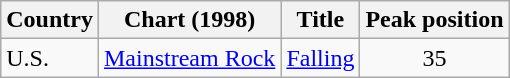<table class="wikitable">
<tr>
<th>Country</th>
<th>Chart (1998)</th>
<th>Title</th>
<th>Peak position</th>
</tr>
<tr>
<td>U.S.</td>
<td><a href='#'>Mainstream Rock</a></td>
<td><a href='#'>Falling</a></td>
<td align="center">35</td>
</tr>
</table>
